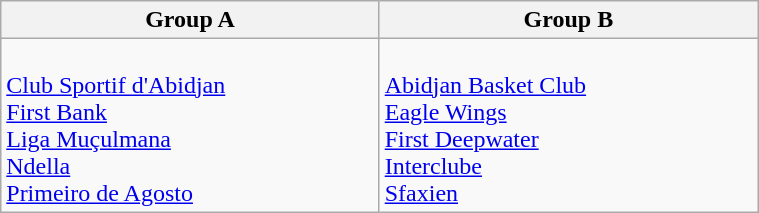<table class="wikitable" width=40%>
<tr>
<th width=25%>Group A</th>
<th width=25%>Group B</th>
</tr>
<tr>
<td><br> <a href='#'>Club Sportif d'Abidjan</a><br>
 <a href='#'>First Bank</a><br>
 <a href='#'>Liga Muçulmana</a><br>
 <a href='#'>Ndella</a><br>
 <a href='#'>Primeiro de Agosto</a></td>
<td><br> <a href='#'>Abidjan Basket Club</a><br>
 <a href='#'>Eagle Wings</a><br>
 <a href='#'>First Deepwater</a><br>
 <a href='#'>Interclube</a><br>
 <a href='#'>Sfaxien</a></td>
</tr>
</table>
